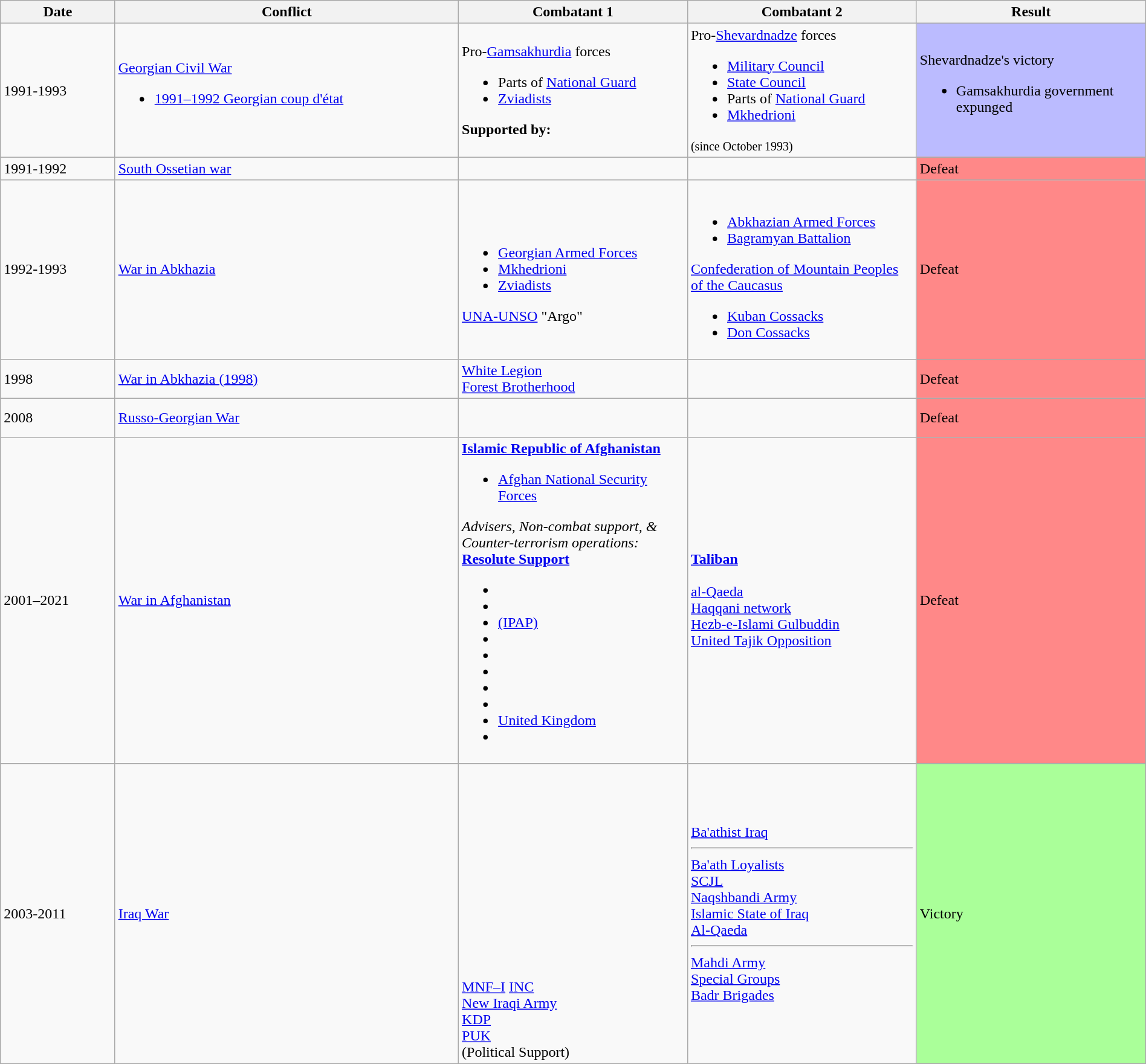<table class="wikitable" style="width:100%;">
<tr>
<th style="width:10%;">Date</th>
<th style="width:30%;">Conflict</th>
<th style="width:20%;">Combatant 1</th>
<th style="width:20%;">Combatant 2</th>
<th style="width:20%;">Result</th>
</tr>
<tr>
<td>1991-1993</td>
<td><a href='#'>Georgian Civil War</a><br><ul><li><a href='#'>1991–1992 Georgian coup d'état</a></li></ul></td>
<td> Pro-<a href='#'>Gamsakhurdia</a> forces<br><ul><li>Parts of <a href='#'>National Guard</a></li><li><a href='#'>Zviadists</a></li></ul><strong>Supported by:</strong><br>
</td>
<td> Pro-<a href='#'>Shevardnadze</a> forces<br><ul><li><a href='#'>Military Council</a></li><li><a href='#'>State Council</a></li><li>Parts of <a href='#'>National Guard</a></li><li> <a href='#'>Mkhedrioni</a></li></ul> <small>(since October 1993)</small></td>
<td style="background:#BBF">Shevardnadze's victory<br><ul><li>Gamsakhurdia government expunged</li></ul></td>
</tr>
<tr>
<td>1991-1992</td>
<td><a href='#'>South Ossetian war</a></td>
<td></td>
<td><br></td>
<td style="background:#F88">Defeat</td>
</tr>
<tr>
<td>1992-1993</td>
<td><a href='#'>War in Abkhazia</a></td>
<td><br><ul><li><a href='#'>Georgian Armed Forces</a></li><li> <a href='#'>Mkhedrioni</a></li><li><a href='#'>Zviadists</a></li></ul> <a href='#'>UNA-UNSO</a> "Argo"</td>
<td><br><ul><li><a href='#'>Abkhazian Armed Forces</a></li><li><a href='#'>Bagramyan Battalion</a></li></ul> <a href='#'>Confederation of Mountain Peoples of the Caucasus</a><br>
<ul><li> <a href='#'>Kuban Cossacks</a></li><li> <a href='#'>Don Cossacks</a></li></ul></td>
<td style="background:#F88">Defeat</td>
</tr>
<tr>
<td>1998</td>
<td><a href='#'>War in Abkhazia (1998)</a></td>
<td> <a href='#'>White Legion</a><br> <a href='#'>Forest Brotherhood</a></td>
<td></td>
<td style="background:#F88">Defeat</td>
</tr>
<tr>
<td>2008</td>
<td><a href='#'>Russo-Georgian War</a></td>
<td></td>
<td><br><br></td>
<td style="background:#F88">Defeat</td>
</tr>
<tr>
<td>2001–2021</td>
<td><a href='#'>War in Afghanistan</a></td>
<td> <strong><a href='#'>Islamic Republic of Afghanistan</a></strong><br><ul><li><a href='#'>Afghan National Security Forces</a></li></ul><em>Advisers, Non-combat support, & Counter-terrorism operations:</em><br> <strong><a href='#'>Resolute Support</a></strong><ul><li></li><li></li><li> <a href='#'>(IPAP)</a></li><li></li><li></li><li></li><li></li><li></li><li> <a href='#'>United Kingdom</a></li><li></li></ul></td>
<td> <strong><a href='#'>Taliban</a></strong><br><br> <a href='#'>al-Qaeda</a><br>
 <a href='#'>Haqqani network</a><br>
 <a href='#'>Hezb-e-Islami Gulbuddin</a><br>
 <a href='#'>United Tajik Opposition</a><br></td>
<td style="background:#F88">Defeat</td>
</tr>
<tr>
<td>2003-2011</td>
<td><a href='#'>Iraq War</a></td>
<td><br><br><br><br><br><br><br><br><br><br><br><br><br> <a href='#'>MNF–I</a> <a href='#'>INC</a><br> <a href='#'>New Iraqi Army</a><br> <a href='#'>KDP</a><br> <a href='#'>PUK</a><br> (Political Support)</td>
<td> <a href='#'>Ba'athist Iraq</a><hr> <a href='#'>Ba'ath Loyalists</a><br> <a href='#'>SCJL</a><br> <a href='#'>Naqshbandi Army</a><br> <a href='#'>Islamic State of Iraq</a><br> <a href='#'>Al-Qaeda</a><hr> <a href='#'>Mahdi Army</a><br> <a href='#'>Special Groups</a><br> <a href='#'>Badr Brigades</a></td>
<td style="background:#AF9">Victory</td>
</tr>
</table>
